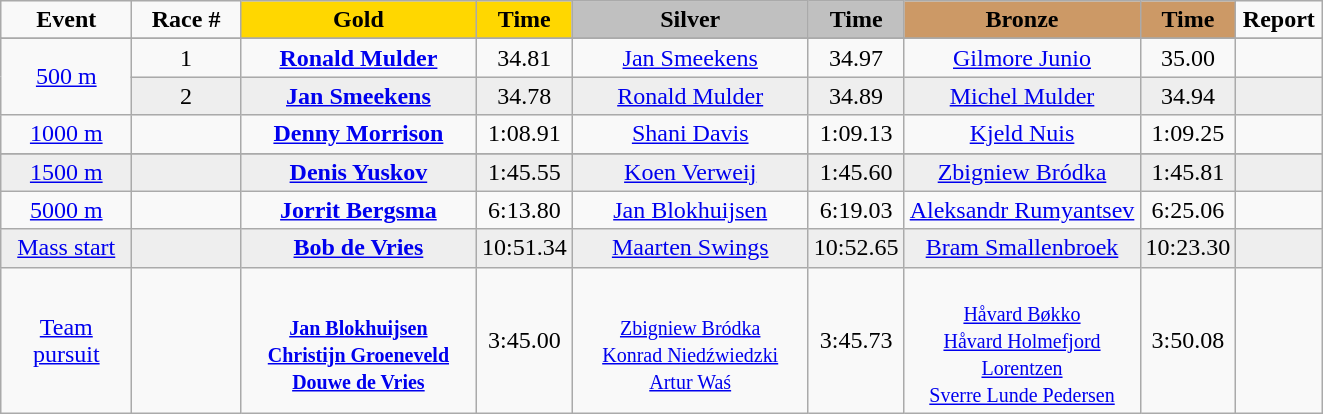<table class="wikitable">
<tr>
<td width="80" align="center"><strong>Event</strong></td>
<td width="65" align="center"><strong>Race #</strong></td>
<td width="150" bgcolor="gold" align="center"><strong>Gold</strong></td>
<td width="50" bgcolor="gold" align="center"><strong>Time</strong></td>
<td width="150" bgcolor="silver" align="center"><strong>Silver</strong></td>
<td width="50" bgcolor="silver" align="center"><strong>Time</strong></td>
<td width="150" bgcolor="#CC9966" align="center"><strong>Bronze</strong></td>
<td width="50" bgcolor="#CC9966" align="center"><strong>Time</strong></td>
<td width="50" align="center"><strong>Report</strong></td>
</tr>
<tr bgcolor="#cccccc">
</tr>
<tr>
<td rowspan=2 align="center"><a href='#'>500 m</a></td>
<td align="center">1</td>
<td align="center"><strong><a href='#'>Ronald Mulder</a></strong><br><small></small></td>
<td align="center">34.81</td>
<td align="center"><a href='#'>Jan Smeekens</a><br><small></small></td>
<td align="center">34.97</td>
<td align="center"><a href='#'>Gilmore Junio</a><br><small></small></td>
<td align="center">35.00</td>
<td align="center"></td>
</tr>
<tr bgcolor="#eeeeee">
<td align="center">2</td>
<td align="center"><strong><a href='#'>Jan Smeekens</a></strong><br><small></small></td>
<td align="center">34.78</td>
<td align="center"><a href='#'>Ronald Mulder</a><br><small></small></td>
<td align="center">34.89</td>
<td align="center"><a href='#'>Michel Mulder</a><br><small></small></td>
<td align="center">34.94</td>
<td align="center"></td>
</tr>
<tr>
<td align="center"><a href='#'>1000 m</a></td>
<td align="center"></td>
<td align="center"><strong><a href='#'>Denny Morrison</a></strong><br><small></small></td>
<td align="center">1:08.91</td>
<td align="center"><a href='#'>Shani Davis</a><br><small></small></td>
<td align="center">1:09.13</td>
<td align="center"><a href='#'>Kjeld Nuis</a><br><small></small></td>
<td align="center">1:09.25</td>
<td align="center"></td>
</tr>
<tr>
</tr>
<tr bgcolor="#eeeeee">
<td align="center"><a href='#'>1500 m</a></td>
<td align="center"></td>
<td align="center"><strong><a href='#'>Denis Yuskov</a></strong><br><small></small></td>
<td align="center">1:45.55</td>
<td align="center"><a href='#'>Koen Verweij</a><br><small></small></td>
<td align="center">1:45.60</td>
<td align="center"><a href='#'>Zbigniew Bródka</a><br><small></small></td>
<td align="center">1:45.81</td>
<td align="center"></td>
</tr>
<tr>
<td align="center"><a href='#'>5000 m</a></td>
<td align="center"></td>
<td align="center"><strong><a href='#'>Jorrit Bergsma</a></strong><br><small></small></td>
<td align="center">6:13.80</td>
<td align="center"><a href='#'>Jan Blokhuijsen</a><br><small></small></td>
<td align="center">6:19.03</td>
<td align="center"><a href='#'>Aleksandr Rumyantsev</a><br><small></small></td>
<td align="center">6:25.06</td>
<td align="center"></td>
</tr>
<tr bgcolor="#eeeeee">
<td align="center"><a href='#'>Mass start</a></td>
<td align="center"></td>
<td align="center"><strong><a href='#'>Bob de Vries</a></strong><br><small></small></td>
<td align="center">10:51.34</td>
<td align="center"><a href='#'>Maarten Swings</a><br><small></small></td>
<td align="center">10:52.65</td>
<td align="center"><a href='#'>Bram Smallenbroek</a><br><small></small></td>
<td align="center">10:23.30</td>
<td align="center"></td>
</tr>
<tr>
<td align="center"><a href='#'>Team pursuit</a></td>
<td align="center"></td>
<td align="center"><strong><br><small><a href='#'>Jan Blokhuijsen</a><br><a href='#'>Christijn Groeneveld</a><br><a href='#'>Douwe de Vries</a></small></strong></td>
<td align="center">3:45.00</td>
<td align="center"><br><small><a href='#'>Zbigniew Bródka</a><br><a href='#'>Konrad Niedźwiedzki</a><br><a href='#'>Artur Waś</a></small></td>
<td align="center">3:45.73</td>
<td align="center"><br><small><a href='#'>Håvard Bøkko</a><br><a href='#'>Håvard Holmefjord Lorentzen</a><br><a href='#'>Sverre Lunde Pedersen</a></small></td>
<td align="center">3:50.08</td>
<td align="center"></td>
</tr>
</table>
